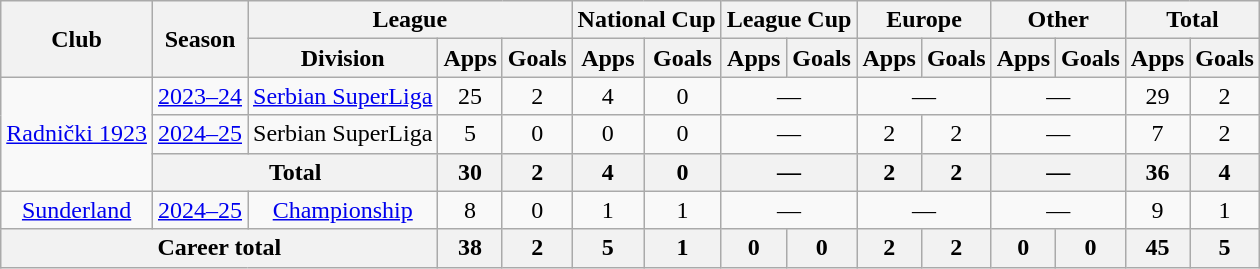<table class=wikitable style=text-align:center>
<tr>
<th rowspan="2">Club</th>
<th rowspan="2">Season</th>
<th colspan="3">League</th>
<th colspan="2">National Cup</th>
<th colspan="2">League Cup</th>
<th colspan="2">Europe</th>
<th colspan="2">Other</th>
<th colspan="2">Total</th>
</tr>
<tr>
<th>Division</th>
<th>Apps</th>
<th>Goals</th>
<th>Apps</th>
<th>Goals</th>
<th>Apps</th>
<th>Goals</th>
<th>Apps</th>
<th>Goals</th>
<th>Apps</th>
<th>Goals</th>
<th>Apps</th>
<th>Goals</th>
</tr>
<tr>
<td rowspan="3"><a href='#'>Radnički 1923</a></td>
<td><a href='#'>2023–24</a></td>
<td><a href='#'>Serbian SuperLiga</a></td>
<td>25</td>
<td>2</td>
<td>4</td>
<td>0</td>
<td colspan="2">—</td>
<td colspan="2">—</td>
<td colspan="2">—</td>
<td>29</td>
<td>2</td>
</tr>
<tr>
<td><a href='#'>2024–25</a></td>
<td>Serbian SuperLiga</td>
<td>5</td>
<td>0</td>
<td>0</td>
<td>0</td>
<td colspan="2">—</td>
<td>2</td>
<td>2</td>
<td colspan="2">—</td>
<td>7</td>
<td>2</td>
</tr>
<tr>
<th colspan="2">Total</th>
<th>30</th>
<th>2</th>
<th>4</th>
<th>0</th>
<th colspan="2">—</th>
<th>2</th>
<th>2</th>
<th colspan="2">—</th>
<th>36</th>
<th>4</th>
</tr>
<tr>
<td><a href='#'>Sunderland</a></td>
<td><a href='#'>2024–25</a></td>
<td><a href='#'>Championship</a></td>
<td>8</td>
<td>0</td>
<td>1</td>
<td>1</td>
<td colspan="2">—</td>
<td colspan="2">—</td>
<td colspan="2">—</td>
<td>9</td>
<td>1</td>
</tr>
<tr>
<th colspan="3">Career total</th>
<th>38</th>
<th>2</th>
<th>5</th>
<th>1</th>
<th>0</th>
<th>0</th>
<th>2</th>
<th>2</th>
<th>0</th>
<th>0</th>
<th>45</th>
<th>5</th>
</tr>
</table>
